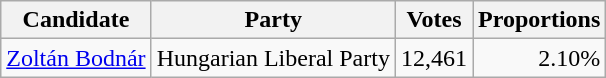<table class="wikitable">
<tr>
<th>Candidate</th>
<th>Party</th>
<th>Votes</th>
<th>Proportions</th>
</tr>
<tr>
<td><a href='#'>Zoltán Bodnár</a></td>
<td>Hungarian Liberal Party</td>
<td style="text-align:right;">12,461</td>
<td style="text-align:right;">2.10%</td>
</tr>
</table>
